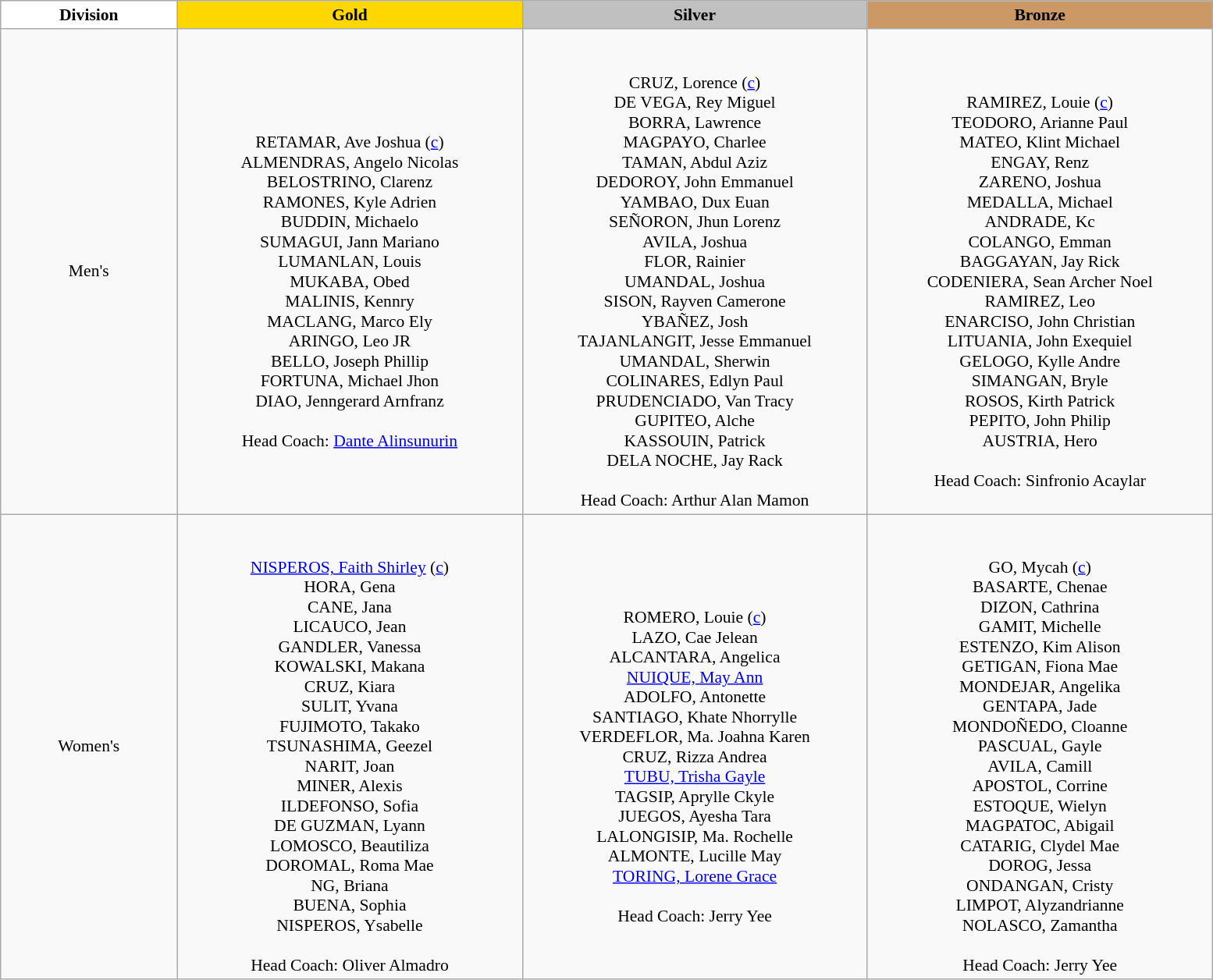<table class="wikitable" style="text-align:center; font-size:90%">
<tr>
<th style="width:10em; background:white">Division</th>
<th style="width:20em; background:gold">Gold</th>
<th style="width:20em; background:silver">Silver</th>
<th style="width:20em; background:#cc9966">Bronze</th>
</tr>
<tr>
<td>Men's</td>
<td><strong></strong><br><br>RETAMAR, Ave Joshua (<a href='#'>c</a>)<br>
ALMENDRAS, Angelo Nicolas<br>
BELOSTRINO, Clarenz<br>
RAMONES, Kyle Adrien<br>
BUDDIN, Michaelo<br>
SUMAGUI, Jann Mariano<br>
LUMANLAN, Louis<br>
MUKABA, Obed<br>
MALINIS, Kennry<br>
MACLANG, Marco Ely<br>
ARINGO, Leo JR<br>
BELLO, Joseph Phillip<br>
FORTUNA, Michael Jhon<br>
DIAO, Jenngerard Arnfranz<br><br>Head Coach: <a href='#'>Dante Alinsunurin</a></td>
<td><br><br>CRUZ, Lorence (<a href='#'>c</a>)<br>
DE VEGA, Rey Miguel<br>
BORRA, Lawrence<br>
MAGPAYO, Charlee<br>
TAMAN, Abdul Aziz<br>
DEDOROY, John Emmanuel<br>
YAMBAO, Dux Euan<br>
SEÑORON, Jhun Lorenz<br>
AVILA, Joshua<br>
FLOR, Rainier<br>
UMANDAL, Joshua<br>
SISON, Rayven Camerone<br>
YBAÑEZ, Josh<br>
TAJANLANGIT, Jesse Emmanuel<br>
UMANDAL, Sherwin<br>
COLINARES, Edlyn Paul<br>
PRUDENCIADO, Van Tracy<br>
GUPITEO, Alche<br>
KASSOUIN, Patrick<br>
DELA NOCHE, Jay Rack<br><br>Head Coach: Arthur Alan Mamon</td>
<td><br><br>RAMIREZ, Louie (<a href='#'>c</a>)<br>
TEODORO, Arianne Paul<br>
MATEO, Klint Michael<br>
ENGAY, Renz<br>
ZARENO, Joshua<br>
MEDALLA, Michael<br>
ANDRADE, Kc<br>
COLANGO, Emman<br>
BAGGAYAN, Jay Rick<br>
CODENIERA, Sean Archer Noel<br>
RAMIREZ, Leo<br>
ENARCISO, John Christian<br>
LITUANIA, John Exequiel<br>
GELOGO, Kylle Andre<br>
SIMANGAN, Bryle<br>
ROSOS, Kirth Patrick<br>
PEPITO, John Philip<br>
AUSTRIA, Hero<br><br>Head Coach: Sinfronio Acaylar</td>
</tr>
<tr>
<td>Women's</td>
<td><strong></strong><br><br><a href='#'>NISPEROS, Faith Shirley</a> (<a href='#'>c</a>)<br>
HORA, Gena<br>
CANE, Jana<br>
LICAUCO, Jean<br>
GANDLER, Vanessa<br>
KOWALSKI, Makana<br>
CRUZ, Kiara<br>
SULIT, Yvana<br>
FUJIMOTO, Takako<br>
TSUNASHIMA, Geezel<br>
NARIT, Joan<br>
MINER, Alexis<br>
ILDEFONSO, Sofia<br>
DE GUZMAN, Lyann<br>
LOMOSCO, Beautiliza<br>
DOROMAL, Roma Mae<br>
NG, Briana<br>
BUENA, Sophia<br>
NISPEROS, Ysabelle<br><br>Head Coach: Oliver Almadro</td>
<td><br><br>ROMERO, Louie (<a href='#'>c</a>)<br>
LAZO, Cae Jelean<br>
ALCANTARA, Angelica<br>
<a href='#'>NUIQUE, May Ann</a><br>
ADOLFO, Antonette<br>
SANTIAGO, Khate Nhorrylle<br>
VERDEFLOR, Ma. Joahna Karen<br>
CRUZ, Rizza Andrea<br>
<a href='#'>TUBU, Trisha Gayle</a><br>
TAGSIP, Aprylle Ckyle<br>
JUEGOS, Ayesha Tara<br>
LALONGISIP, Ma. Rochelle<br>
ALMONTE, Lucille May<br>
<a href='#'>TORING, Lorene Grace</a><br><br>Head Coach: Jerry Yee</td>
<td><br><br>GO, Mycah (<a href='#'>c</a>)<br>
BASARTE, Chenae<br>
DIZON, Cathrina<br>
GAMIT, Michelle<br>
ESTENZO, Kim Alison<br>
GETIGAN, Fiona Mae<br>
MONDEJAR, Angelika<br>
GENTAPA, Jade<br>
MONDOÑEDO, Cloanne<br>
PASCUAL, Gayle<br>
AVILA, Camill<br>
APOSTOL, Corrine<br>
ESTOQUE, Wielyn<br>
MAGPATOC, Abigail<br>
CATARIG, Clydel Mae<br>
DOROG, Jessa<br>
ONDANGAN, Cristy<br>
LIMPOT, Alyzandrianne<br>
NOLASCO, Zamantha<br><br>Head Coach: Jerry Yee</td>
</tr>
</table>
